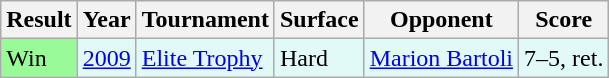<table class="sortable wikitable">
<tr>
<th>Result</th>
<th>Year</th>
<th>Tournament</th>
<th>Surface</th>
<th>Opponent</th>
<th>Score</th>
</tr>
<tr style="background:#E2FAF7">
<td bgcolor="98FB98">Win</td>
<td><a href='#'>2009</a></td>
<td><a href='#'>Elite Trophy</a></td>
<td>Hard</td>
<td> <a href='#'>Marion Bartoli</a></td>
<td>7–5, ret.</td>
</tr>
</table>
